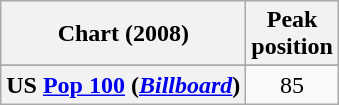<table class="wikitable plainrowheaders" style="text-align:center">
<tr>
<th>Chart (2008)</th>
<th>Peak<br>position</th>
</tr>
<tr>
</tr>
<tr>
<th scope="row">US <a href='#'>Pop 100</a> (<em><a href='#'>Billboard</a></em>)</th>
<td style="text-align:center;">85<br></td>
</tr>
</table>
